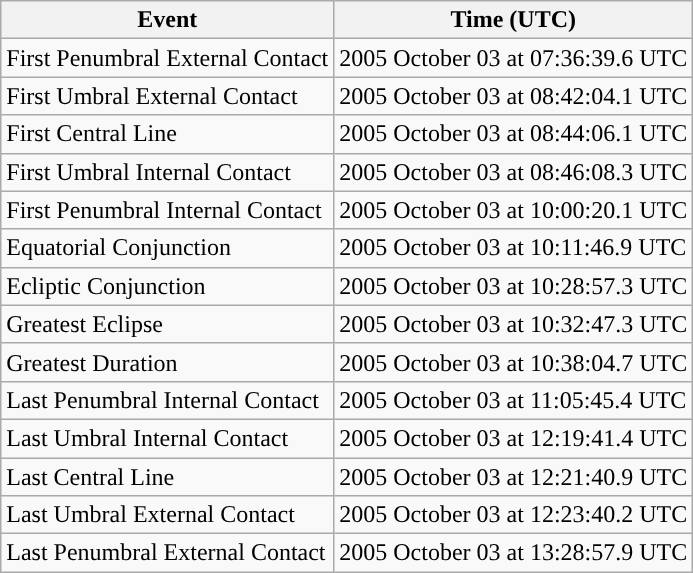<table class="wikitable">
<tr>
<th>Event</th>
<th>Time (UTC)</th>
</tr>
<tr>
<td>First Penumbral External Contact</td>
<td>2005 October 03 at 07:36:39.6 UTC</td>
</tr>
<tr>
<td>First Umbral External Contact</td>
<td>2005 October 03 at 08:42:04.1 UTC</td>
</tr>
<tr>
<td>First Central Line</td>
<td>2005 October 03 at 08:44:06.1 UTC</td>
</tr>
<tr>
<td>First Umbral Internal Contact</td>
<td>2005 October 03 at 08:46:08.3 UTC</td>
</tr>
<tr>
<td>First Penumbral Internal Contact</td>
<td>2005 October 03 at 10:00:20.1 UTC</td>
</tr>
<tr>
<td>Equatorial Conjunction</td>
<td>2005 October 03 at 10:11:46.9 UTC</td>
</tr>
<tr>
<td>Ecliptic Conjunction</td>
<td>2005 October 03 at 10:28:57.3 UTC</td>
</tr>
<tr>
<td>Greatest Eclipse</td>
<td>2005 October 03 at 10:32:47.3 UTC</td>
</tr>
<tr>
<td>Greatest Duration</td>
<td>2005 October 03 at 10:38:04.7 UTC</td>
</tr>
<tr>
<td>Last Penumbral Internal Contact</td>
<td>2005 October 03 at 11:05:45.4 UTC</td>
</tr>
<tr>
<td>Last Umbral Internal Contact</td>
<td>2005 October 03 at 12:19:41.4 UTC</td>
</tr>
<tr>
<td>Last Central Line</td>
<td>2005 October 03 at 12:21:40.9 UTC</td>
</tr>
<tr>
<td>Last Umbral External Contact</td>
<td>2005 October 03 at 12:23:40.2 UTC</td>
</tr>
<tr>
<td>Last Penumbral External Contact</td>
<td>2005 October 03 at 13:28:57.9 UTC</td>
</tr>
</table>
